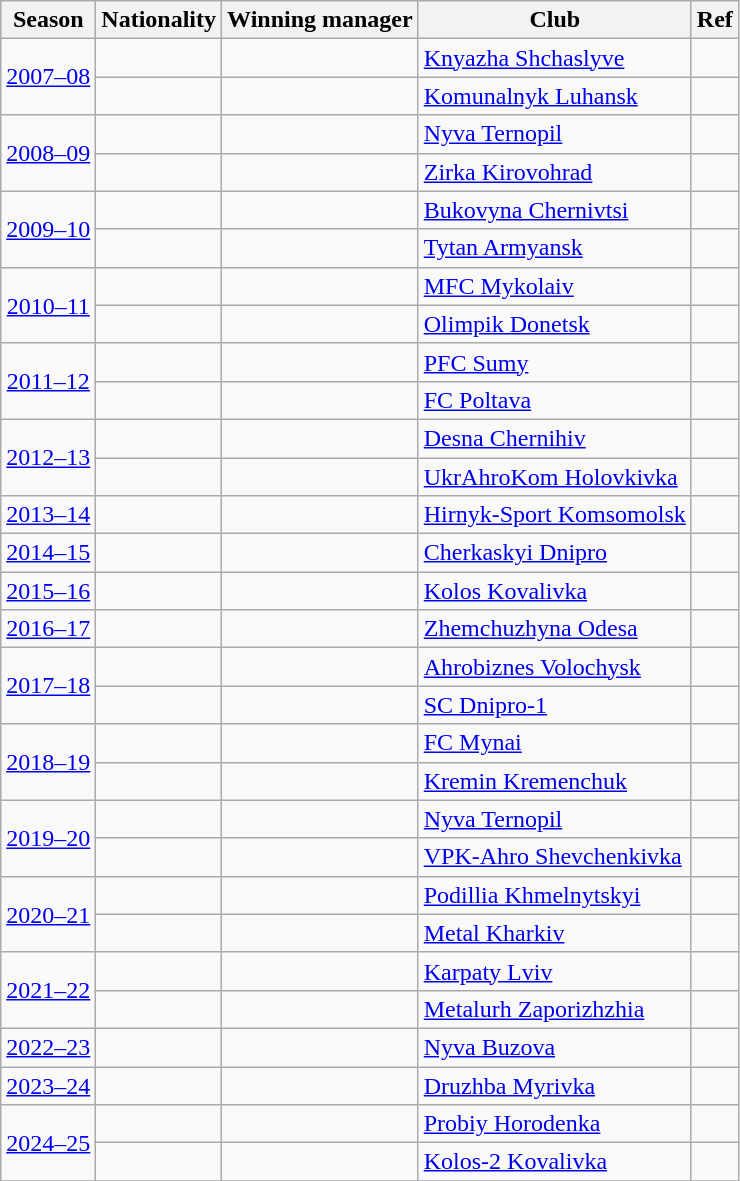<table class="sortable wikitable">
<tr>
<th>Season</th>
<th>Nationality</th>
<th>Winning manager</th>
<th>Club</th>
<th class="unsortable">Ref</th>
</tr>
<tr>
<td align=center rowspan=2><a href='#'>2007–08</a></td>
<td align=center></td>
<td></td>
<td><a href='#'>Knyazha Shchaslyve</a></td>
<td align=center></td>
</tr>
<tr>
<td align=center></td>
<td></td>
<td><a href='#'>Komunalnyk Luhansk</a></td>
<td align=center></td>
</tr>
<tr>
<td align=center rowspan=2><a href='#'>2008–09</a></td>
<td align=center></td>
<td></td>
<td><a href='#'>Nyva Ternopil</a></td>
<td align=center></td>
</tr>
<tr>
<td align=center></td>
<td></td>
<td><a href='#'>Zirka Kirovohrad</a></td>
<td align=center></td>
</tr>
<tr>
<td align=center rowspan=2><a href='#'>2009–10</a></td>
<td align=center></td>
<td></td>
<td><a href='#'>Bukovyna Chernivtsi</a></td>
<td align=center></td>
</tr>
<tr>
<td align=center></td>
<td></td>
<td><a href='#'>Tytan Armyansk</a></td>
<td align=center></td>
</tr>
<tr>
<td align=center rowspan=2><a href='#'>2010–11</a></td>
<td align=center></td>
<td></td>
<td><a href='#'>MFC Mykolaiv</a></td>
<td align=center></td>
</tr>
<tr>
<td align=center></td>
<td></td>
<td><a href='#'>Olimpik Donetsk</a></td>
<td align=center></td>
</tr>
<tr>
<td align=center rowspan=2><a href='#'>2011–12</a></td>
<td align=center></td>
<td></td>
<td><a href='#'>PFC Sumy</a></td>
<td align=center></td>
</tr>
<tr>
<td align=center></td>
<td></td>
<td><a href='#'>FC Poltava</a></td>
<td align=center></td>
</tr>
<tr>
<td align=center rowspan=2><a href='#'>2012–13</a></td>
<td align=center></td>
<td></td>
<td><a href='#'>Desna Chernihiv</a></td>
<td align=center></td>
</tr>
<tr>
<td align=center></td>
<td></td>
<td><a href='#'>UkrAhroKom Holovkivka</a></td>
<td align=center></td>
</tr>
<tr>
<td align=center><a href='#'>2013–14</a></td>
<td align=center></td>
<td></td>
<td><a href='#'>Hirnyk-Sport Komsomolsk</a></td>
<td align=center></td>
</tr>
<tr>
<td align=center><a href='#'>2014–15</a></td>
<td align=center></td>
<td></td>
<td><a href='#'>Cherkaskyi Dnipro</a></td>
<td align=center></td>
</tr>
<tr>
<td align=center><a href='#'>2015–16</a></td>
<td align=center></td>
<td></td>
<td><a href='#'>Kolos Kovalivka</a></td>
<td align=center></td>
</tr>
<tr>
<td align=center><a href='#'>2016–17</a></td>
<td align=center></td>
<td></td>
<td><a href='#'>Zhemchuzhyna Odesa</a></td>
<td align=center></td>
</tr>
<tr>
<td align=center rowspan=2><a href='#'>2017–18</a></td>
<td align=center></td>
<td></td>
<td><a href='#'>Ahrobiznes Volochysk</a></td>
<td align=center></td>
</tr>
<tr>
<td align=center></td>
<td></td>
<td><a href='#'>SC Dnipro-1</a></td>
<td align=center></td>
</tr>
<tr>
<td align=center rowspan=2><a href='#'>2018–19</a></td>
<td align=center></td>
<td></td>
<td><a href='#'>FC Mynai</a></td>
<td align=center></td>
</tr>
<tr>
<td align=center></td>
<td></td>
<td><a href='#'>Kremin Kremenchuk</a></td>
<td align=center></td>
</tr>
<tr>
<td align=center rowspan=2><a href='#'>2019–20</a></td>
<td align=center></td>
<td></td>
<td><a href='#'>Nyva Ternopil</a></td>
<td align=center></td>
</tr>
<tr>
<td align=center></td>
<td></td>
<td><a href='#'>VPK-Ahro Shevchenkivka</a></td>
<td align=center></td>
</tr>
<tr>
<td align=center rowspan=2><a href='#'>2020–21</a></td>
<td align=center></td>
<td></td>
<td><a href='#'>Podillia Khmelnytskyi</a></td>
<td align=center></td>
</tr>
<tr>
<td align=center></td>
<td></td>
<td><a href='#'>Metal Kharkiv</a></td>
<td align=center></td>
</tr>
<tr>
<td align=center rowspan=2><a href='#'>2021–22</a></td>
<td align=center></td>
<td></td>
<td><a href='#'>Karpaty Lviv</a></td>
<td align=center></td>
</tr>
<tr>
<td align=center></td>
<td></td>
<td><a href='#'>Metalurh Zaporizhzhia</a></td>
<td align=center></td>
</tr>
<tr>
<td align=center><a href='#'>2022–23</a></td>
<td align=center></td>
<td></td>
<td><a href='#'>Nyva Buzova</a></td>
<td align=center></td>
</tr>
<tr>
<td align=center><a href='#'>2023–24</a></td>
<td align=center></td>
<td></td>
<td><a href='#'>Druzhba Myrivka</a></td>
<td align=center></td>
</tr>
<tr>
<td align=center rowspan=2><a href='#'>2024–25</a></td>
<td align=center></td>
<td></td>
<td><a href='#'>Probiy Horodenka</a></td>
<td align=center></td>
</tr>
<tr>
<td align=center></td>
<td></td>
<td><a href='#'>Kolos-2 Kovalivka</a></td>
<td align=center></td>
</tr>
<tr>
</tr>
</table>
